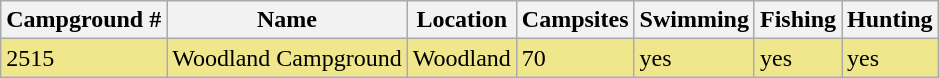<table class="wikitable sortable">
<tr>
<th>Campground #</th>
<th>Name</th>
<th>Location</th>
<th>Campsites</th>
<th>Swimming</th>
<th>Fishing</th>
<th>Hunting</th>
</tr>
<tr style="background-color:#F0E68C;">
<td>2515</td>
<td>Woodland Campground</td>
<td>Woodland</td>
<td>70</td>
<td>yes</td>
<td>yes</td>
<td>yes</td>
</tr>
</table>
